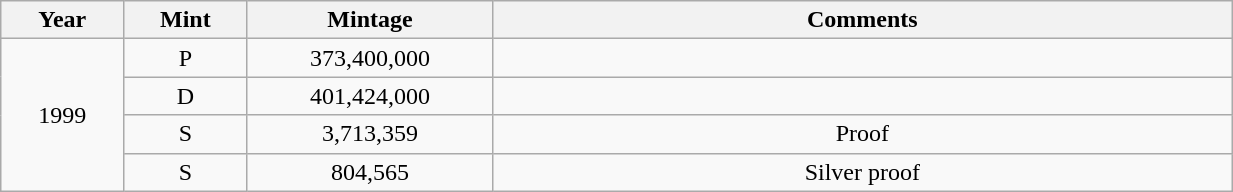<table class="wikitable sortable" style="min-width:65%; text-align:center;">
<tr>
<th width="10%">Year</th>
<th width="10%">Mint</th>
<th width="20%">Mintage</th>
<th width="60%">Comments</th>
</tr>
<tr>
<td rowspan="4">1999</td>
<td>P</td>
<td>373,400,000</td>
<td></td>
</tr>
<tr>
<td>D</td>
<td>401,424,000</td>
<td></td>
</tr>
<tr>
<td>S</td>
<td>3,713,359</td>
<td>Proof</td>
</tr>
<tr>
<td>S</td>
<td>804,565</td>
<td>Silver proof</td>
</tr>
</table>
